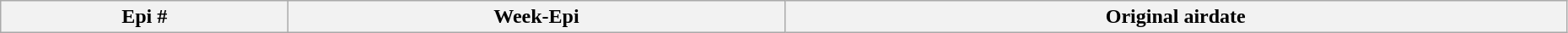<table class="wikitable plainrowheaders" style="width:98%;">
<tr>
<th>Epi #</th>
<th>Week-Epi</th>
<th>Original airdate<br>



</th>
</tr>
</table>
